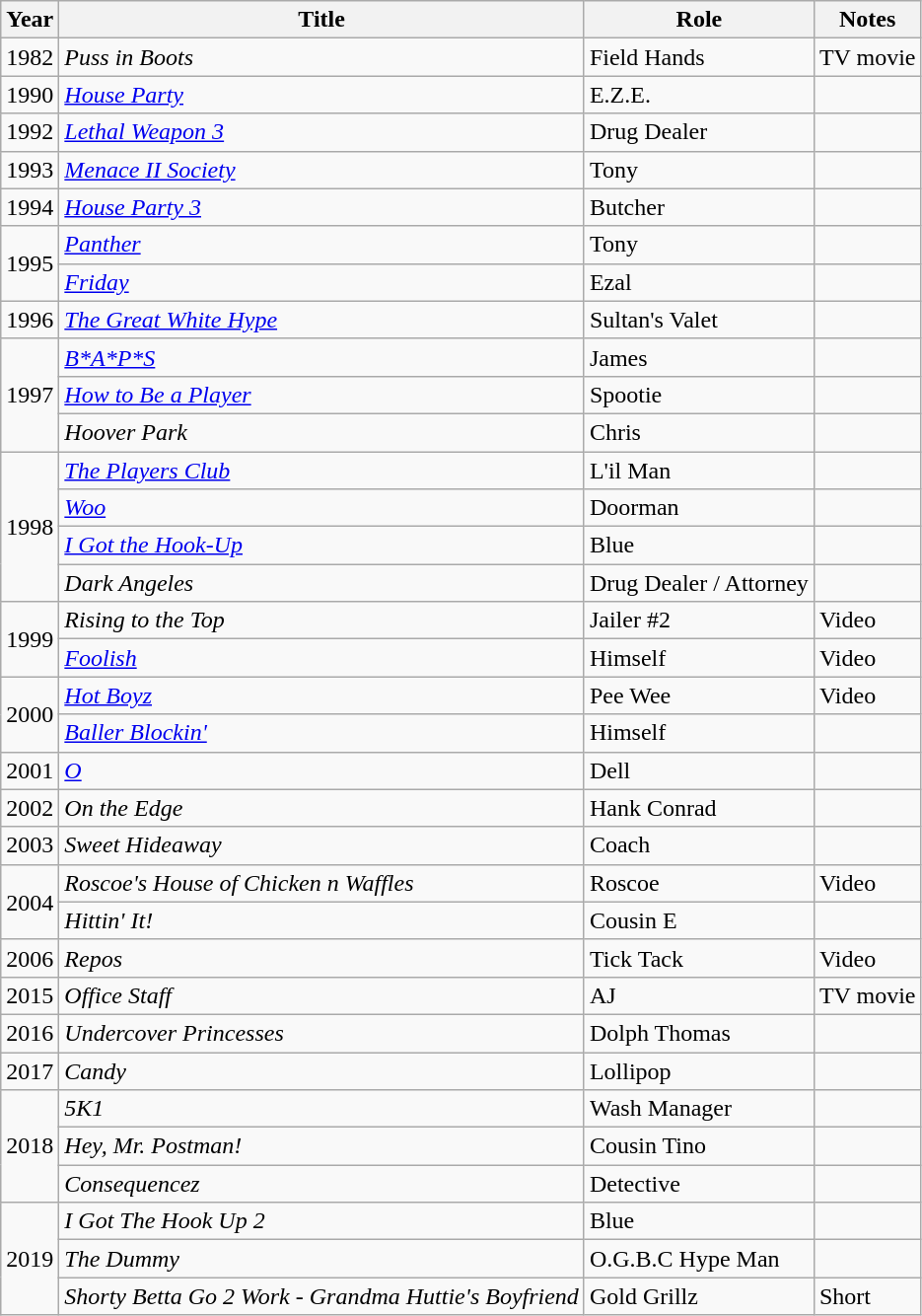<table class="wikitable plainrowheaders sortable" style="margin-right: 0;">
<tr>
<th scope="col">Year</th>
<th scope="col">Title</th>
<th scope="col">Role</th>
<th scope="col" class="unsortable">Notes</th>
</tr>
<tr>
<td>1982</td>
<td><em>Puss in Boots</em></td>
<td>Field Hands</td>
<td>TV movie</td>
</tr>
<tr>
<td>1990</td>
<td><em><a href='#'>House Party</a></em></td>
<td>E.Z.E.</td>
<td></td>
</tr>
<tr>
<td>1992</td>
<td><em><a href='#'>Lethal Weapon 3</a></em></td>
<td>Drug Dealer</td>
<td></td>
</tr>
<tr>
<td>1993</td>
<td><em><a href='#'>Menace II Society</a></em></td>
<td>Tony</td>
<td></td>
</tr>
<tr>
<td>1994</td>
<td><em><a href='#'>House Party 3</a></em></td>
<td>Butcher</td>
<td></td>
</tr>
<tr>
<td rowspan=2>1995</td>
<td><em><a href='#'>Panther</a></em></td>
<td>Tony</td>
<td></td>
</tr>
<tr>
<td><em><a href='#'>Friday</a></em></td>
<td>Ezal</td>
<td></td>
</tr>
<tr>
<td>1996</td>
<td><em><a href='#'>The Great White Hype</a></em></td>
<td>Sultan's Valet</td>
<td></td>
</tr>
<tr>
<td rowspan=3>1997</td>
<td><em><a href='#'>B*A*P*S</a></em></td>
<td>James</td>
<td></td>
</tr>
<tr>
<td><em><a href='#'>How to Be a Player</a></em></td>
<td>Spootie</td>
<td></td>
</tr>
<tr>
<td><em>Hoover Park</em></td>
<td>Chris</td>
<td></td>
</tr>
<tr>
<td rowspan=4>1998</td>
<td><em><a href='#'>The Players Club</a></em></td>
<td>L'il Man</td>
<td></td>
</tr>
<tr>
<td><em><a href='#'>Woo</a></em></td>
<td>Doorman</td>
<td></td>
</tr>
<tr>
<td><em><a href='#'>I Got the Hook-Up</a></em></td>
<td>Blue</td>
<td></td>
</tr>
<tr>
<td><em>Dark Angeles</em></td>
<td>Drug Dealer / Attorney</td>
<td></td>
</tr>
<tr>
<td rowspan=2>1999</td>
<td><em>Rising to the Top</em></td>
<td>Jailer #2</td>
<td>Video</td>
</tr>
<tr>
<td><em><a href='#'>Foolish</a></em></td>
<td>Himself</td>
<td>Video</td>
</tr>
<tr>
<td rowspan=2>2000</td>
<td><em><a href='#'>Hot Boyz</a></em></td>
<td>Pee Wee</td>
<td>Video</td>
</tr>
<tr>
<td><em><a href='#'>Baller Blockin'</a></em></td>
<td>Himself</td>
<td></td>
</tr>
<tr>
<td>2001</td>
<td><em><a href='#'>O</a></em></td>
<td>Dell</td>
<td></td>
</tr>
<tr>
<td>2002</td>
<td><em>On the Edge</em></td>
<td>Hank Conrad</td>
<td></td>
</tr>
<tr>
<td>2003</td>
<td><em>Sweet Hideaway</em></td>
<td>Coach</td>
<td></td>
</tr>
<tr>
<td rowspan=2>2004</td>
<td><em>Roscoe's House of Chicken n Waffles</em></td>
<td>Roscoe</td>
<td>Video</td>
</tr>
<tr>
<td><em>Hittin' It!</em></td>
<td>Cousin E</td>
<td></td>
</tr>
<tr>
<td>2006</td>
<td><em>Repos</em></td>
<td>Tick Tack</td>
<td>Video</td>
</tr>
<tr>
<td>2015</td>
<td><em>Office Staff</em></td>
<td>AJ</td>
<td>TV movie</td>
</tr>
<tr>
<td>2016</td>
<td><em>Undercover Princesses</em></td>
<td>Dolph Thomas</td>
<td></td>
</tr>
<tr>
<td>2017</td>
<td><em>Candy</em></td>
<td>Lollipop</td>
<td></td>
</tr>
<tr>
<td rowspan=3>2018</td>
<td><em>5K1</em></td>
<td>Wash Manager</td>
<td></td>
</tr>
<tr>
<td><em>Hey, Mr. Postman!</em></td>
<td>Cousin Tino</td>
<td></td>
</tr>
<tr>
<td><em>Consequencez</em></td>
<td>Detective</td>
<td></td>
</tr>
<tr>
<td rowspan=3>2019</td>
<td><em>I Got The Hook Up 2</em></td>
<td>Blue</td>
<td></td>
</tr>
<tr>
<td><em>The Dummy</em></td>
<td>O.G.B.C Hype Man</td>
<td></td>
</tr>
<tr>
<td><em>Shorty Betta Go 2 Work - Grandma Huttie's Boyfriend</em></td>
<td>Gold Grillz</td>
<td>Short</td>
</tr>
</table>
